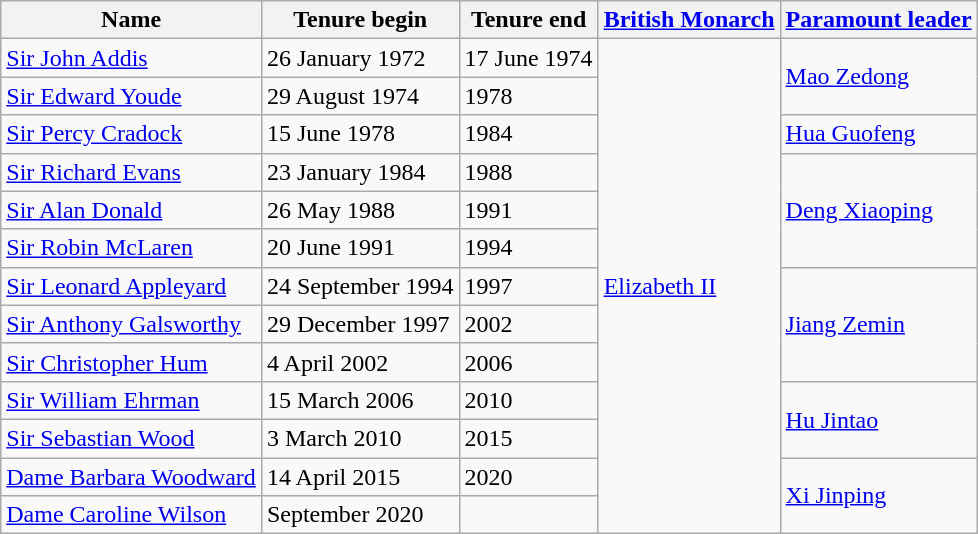<table class="wikitable">
<tr>
<th>Name</th>
<th>Tenure begin</th>
<th>Tenure end</th>
<th><a href='#'>British Monarch</a></th>
<th><a href='#'>Paramount leader</a></th>
</tr>
<tr>
<td><a href='#'>Sir John Addis</a></td>
<td>26 January 1972</td>
<td>17 June 1974</td>
<td rowspan="13"><a href='#'>Elizabeth II</a></td>
<td rowspan="2"><a href='#'>Mao Zedong</a></td>
</tr>
<tr>
<td><a href='#'>Sir Edward Youde</a></td>
<td>29 August 1974</td>
<td>1978</td>
</tr>
<tr>
<td><a href='#'>Sir Percy Cradock</a></td>
<td>15 June 1978</td>
<td>1984</td>
<td><a href='#'>Hua Guofeng</a></td>
</tr>
<tr>
<td><a href='#'>Sir Richard Evans</a></td>
<td>23 January 1984</td>
<td>1988</td>
<td rowspan="3"><a href='#'>Deng Xiaoping</a></td>
</tr>
<tr>
<td><a href='#'>Sir Alan Donald</a></td>
<td>26 May 1988</td>
<td>1991</td>
</tr>
<tr>
<td><a href='#'>Sir Robin McLaren</a></td>
<td>20 June 1991</td>
<td>1994</td>
</tr>
<tr>
<td><a href='#'>Sir Leonard Appleyard</a></td>
<td>24 September 1994</td>
<td>1997</td>
<td rowspan="3"><a href='#'>Jiang Zemin</a></td>
</tr>
<tr>
<td><a href='#'>Sir Anthony Galsworthy</a></td>
<td>29 December 1997</td>
<td>2002</td>
</tr>
<tr>
<td><a href='#'>Sir Christopher Hum</a></td>
<td>4 April 2002</td>
<td>2006</td>
</tr>
<tr>
<td><a href='#'>Sir William Ehrman</a></td>
<td>15 March 2006</td>
<td>2010</td>
<td rowspan="2"><a href='#'>Hu Jintao</a></td>
</tr>
<tr>
<td><a href='#'>Sir Sebastian Wood</a></td>
<td>3 March 2010</td>
<td>2015</td>
</tr>
<tr>
<td><a href='#'>Dame Barbara Woodward</a></td>
<td>14 April 2015</td>
<td>2020</td>
<td rowspan="2"><a href='#'>Xi Jinping</a></td>
</tr>
<tr>
<td><onlyinclude><a href='#'>Dame Caroline Wilson</a></onlyinclude></td>
<td>September 2020</td>
<td></td>
</tr>
</table>
